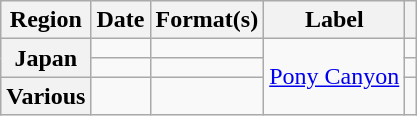<table class="wikitable plainrowheaders">
<tr>
<th scope="col">Region</th>
<th scope="col">Date</th>
<th scope="col">Format(s)</th>
<th scope="col">Label</th>
<th scope="col"></th>
</tr>
<tr>
<th scope="row" rowspan="2">Japan</th>
<td></td>
<td></td>
<td rowspan="3"><a href='#'>Pony Canyon</a></td>
<td></td>
</tr>
<tr>
<td></td>
<td></td>
<td></td>
</tr>
<tr>
<th scope="row">Various</th>
<td></td>
<td></td>
<td></td>
</tr>
</table>
